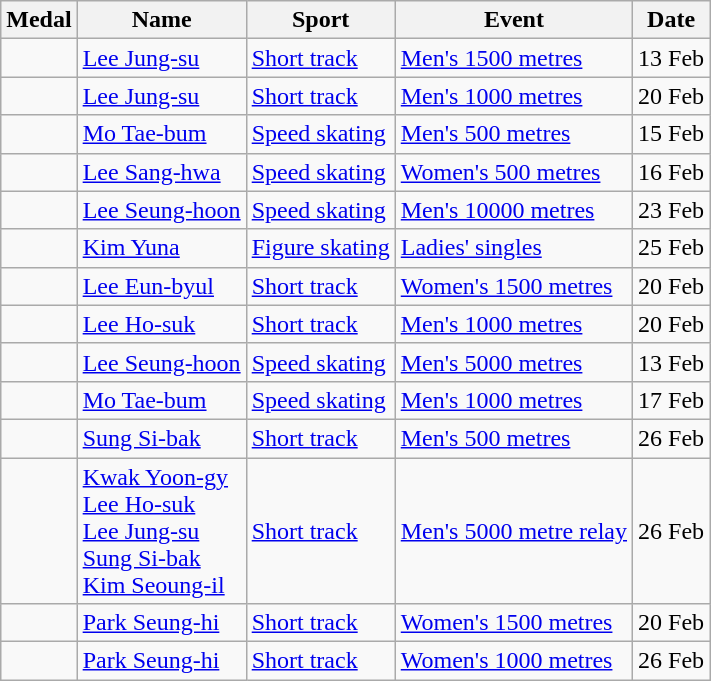<table class="wikitable sortable">
<tr>
<th>Medal</th>
<th>Name</th>
<th>Sport</th>
<th>Event</th>
<th>Date</th>
</tr>
<tr>
<td></td>
<td><a href='#'>Lee Jung-su</a></td>
<td><a href='#'>Short track</a></td>
<td><a href='#'>Men's 1500 metres</a></td>
<td>13 Feb</td>
</tr>
<tr>
<td></td>
<td><a href='#'>Lee Jung-su</a></td>
<td><a href='#'>Short track</a></td>
<td><a href='#'>Men's 1000 metres</a></td>
<td>20 Feb</td>
</tr>
<tr>
<td></td>
<td><a href='#'>Mo Tae-bum</a></td>
<td><a href='#'>Speed skating</a></td>
<td><a href='#'>Men's 500 metres</a></td>
<td>15 Feb</td>
</tr>
<tr>
<td></td>
<td><a href='#'>Lee Sang-hwa</a></td>
<td><a href='#'>Speed skating</a></td>
<td><a href='#'>Women's 500 metres</a></td>
<td>16 Feb</td>
</tr>
<tr>
<td></td>
<td><a href='#'>Lee Seung-hoon</a></td>
<td><a href='#'>Speed skating</a></td>
<td><a href='#'>Men's 10000 metres</a></td>
<td>23 Feb</td>
</tr>
<tr>
<td></td>
<td><a href='#'>Kim Yuna</a></td>
<td><a href='#'>Figure skating</a></td>
<td><a href='#'>Ladies' singles</a></td>
<td>25 Feb</td>
</tr>
<tr>
<td></td>
<td><a href='#'>Lee Eun-byul</a></td>
<td><a href='#'>Short track</a></td>
<td><a href='#'>Women's 1500 metres</a></td>
<td>20 Feb</td>
</tr>
<tr>
<td></td>
<td><a href='#'>Lee Ho-suk</a></td>
<td><a href='#'>Short track</a></td>
<td><a href='#'>Men's 1000 metres</a></td>
<td>20 Feb</td>
</tr>
<tr>
<td></td>
<td><a href='#'>Lee Seung-hoon</a></td>
<td><a href='#'>Speed skating</a></td>
<td><a href='#'>Men's 5000 metres</a></td>
<td>13 Feb</td>
</tr>
<tr>
<td></td>
<td><a href='#'>Mo Tae-bum</a></td>
<td><a href='#'>Speed skating</a></td>
<td><a href='#'>Men's 1000 metres</a></td>
<td>17 Feb</td>
</tr>
<tr>
<td></td>
<td><a href='#'>Sung Si-bak</a></td>
<td><a href='#'>Short track</a></td>
<td><a href='#'>Men's 500 metres</a></td>
<td>26 Feb</td>
</tr>
<tr>
<td></td>
<td><a href='#'>Kwak Yoon-gy</a><br><a href='#'>Lee Ho-suk</a><br><a href='#'>Lee Jung-su</a><br><a href='#'>Sung Si-bak</a><br><a href='#'>Kim Seoung-il</a></td>
<td><a href='#'>Short track</a></td>
<td><a href='#'>Men's 5000 metre relay</a></td>
<td>26 Feb</td>
</tr>
<tr>
<td></td>
<td><a href='#'>Park Seung-hi</a></td>
<td><a href='#'>Short track</a></td>
<td><a href='#'>Women's 1500 metres</a></td>
<td>20 Feb</td>
</tr>
<tr>
<td></td>
<td><a href='#'>Park Seung-hi</a></td>
<td><a href='#'>Short track</a></td>
<td><a href='#'>Women's 1000 metres</a></td>
<td>26 Feb</td>
</tr>
</table>
